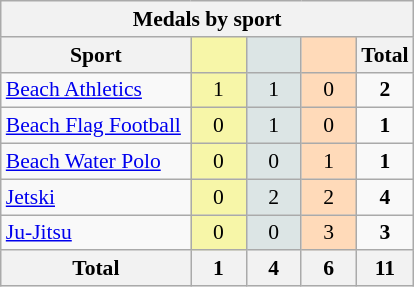<table class="wikitable" style="font-size:90%; text-align:center;">
<tr>
<th colspan=5>Medals by sport</th>
</tr>
<tr>
<th width=120>Sport</th>
<th scope="col" width=30 style="background:#F7F6A8;"></th>
<th scope="col" width=30 style="background:#DCE5E5;"></th>
<th scope="col" width=30 style="background:#FFDAB9;"></th>
<th width=30>Total</th>
</tr>
<tr>
<td align=left> <a href='#'>Beach Athletics</a></td>
<td style="background:#F7F6A8;">1</td>
<td style="background:#DCE5E5;">1</td>
<td style="background:#FFDAB9;">0</td>
<td><strong>2</strong></td>
</tr>
<tr>
<td align=left> <a href='#'>Beach Flag Football</a></td>
<td style="background:#F7F6A8;">0</td>
<td style="background:#DCE5E5;">1</td>
<td style="background:#FFDAB9;">0</td>
<td><strong>1</strong></td>
</tr>
<tr>
<td align=left> <a href='#'>Beach Water Polo</a></td>
<td style="background:#F7F6A8;">0</td>
<td style="background:#DCE5E5;">0</td>
<td style="background:#FFDAB9;">1</td>
<td><strong>1</strong></td>
</tr>
<tr>
<td align=left> <a href='#'>Jetski</a></td>
<td style="background:#F7F6A8;">0</td>
<td style="background:#DCE5E5;">2</td>
<td style="background:#FFDAB9;">2</td>
<td><strong>4</strong></td>
</tr>
<tr>
<td align=left> <a href='#'>Ju-Jitsu</a></td>
<td style="background:#F7F6A8;">0</td>
<td style="background:#DCE5E5;">0</td>
<td style="background:#FFDAB9;">3</td>
<td><strong>3</strong></td>
</tr>
<tr class="sortbottom">
<th>Total</th>
<th>1</th>
<th>4</th>
<th>6</th>
<th>11</th>
</tr>
</table>
